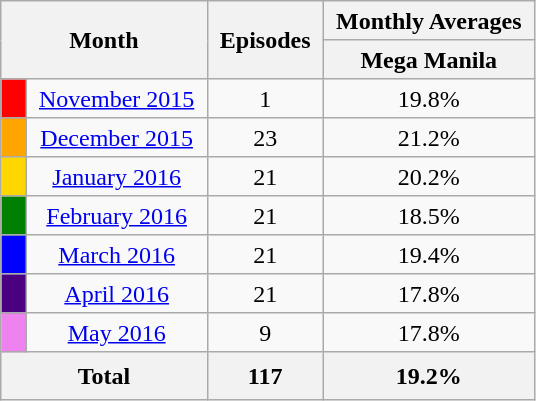<table class="wikitable plainrowheaders" style="text-align: center; line-height:25px;">
<tr class="wikitable" style="text-align: center;">
<th colspan="2" rowspan="2" style="padding: 0 8px;">Month</th>
<th rowspan="2" style="padding: 0 8px;">Episodes</th>
<th colspan="2" style="padding: 0 8px;">Monthly Averages</th>
</tr>
<tr>
<th style="padding: 0 8px;">Mega Manila</th>
</tr>
<tr>
<td style="padding: 0 8px; background:#FF0000;"></td>
<td style="padding: 0 8px;" '><a href='#'>November 2015</a></td>
<td style="padding: 0 8px;">1</td>
<td style="padding: 0 8px;">19.8%</td>
</tr>
<tr>
<td style="padding: 0 8px; background:#FFA500;"></td>
<td style="padding: 0 8px;" '><a href='#'>December 2015</a></td>
<td style="padding: 0 8px;">23</td>
<td style="padding: 0 8px;">21.2%</td>
</tr>
<tr>
<td style="padding: 0 8px; background:#FFD700;"></td>
<td style="padding: 0 8px;" '><a href='#'>January 2016</a></td>
<td style="padding: 0 8px;">21</td>
<td style="padding: 0 8px;">20.2%</td>
</tr>
<tr>
<td style="padding: 0 8px; background:#008000;"></td>
<td style="padding: 0 8px;" '><a href='#'>February 2016</a></td>
<td style="padding: 0 8px;">21</td>
<td style="padding: 0 8px;">18.5%</td>
</tr>
<tr>
<td style="padding: 0 8px; background:#0000FF;"></td>
<td style="padding: 0 8px;" '><a href='#'>March 2016</a></td>
<td style="padding: 0 8px;">21</td>
<td style="padding: 0 8px;">19.4%</td>
</tr>
<tr>
<td style="padding: 0 8px; background:#4B0082;"></td>
<td style="padding: 0 8px;" '><a href='#'>April 2016</a></td>
<td style="padding: 0 8px;">21</td>
<td style="padding: 0 8px;">17.8%</td>
</tr>
<tr>
<td style="padding: 0 8px; background:#EE82EE;"></td>
<td style="padding: 0 8px;" '><a href='#'>May 2016</a></td>
<td style="padding: 0 8px;">9</td>
<td style="padding: 0 8px;">17.8%</td>
</tr>
<tr>
<th colspan="2">Total</th>
<th colspan="1">117</th>
<th colspan="2">19.2%</th>
</tr>
</table>
